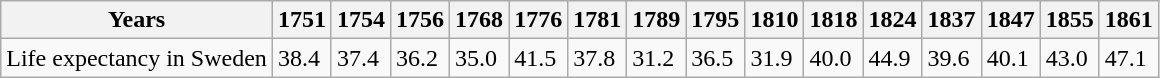<table class="wikitable">
<tr>
<th>Years</th>
<th>1751</th>
<th>1754</th>
<th>1756</th>
<th>1768</th>
<th>1776</th>
<th>1781</th>
<th>1789</th>
<th>1795</th>
<th>1810</th>
<th>1818</th>
<th>1824</th>
<th>1837</th>
<th>1847</th>
<th>1855</th>
<th>1861</th>
</tr>
<tr>
<td>Life expectancy in Sweden</td>
<td>38.4</td>
<td>37.4</td>
<td>36.2</td>
<td>35.0</td>
<td>41.5</td>
<td>37.8</td>
<td>31.2</td>
<td>36.5</td>
<td>31.9</td>
<td>40.0</td>
<td>44.9</td>
<td>39.6</td>
<td>40.1</td>
<td>43.0</td>
<td>47.1</td>
</tr>
</table>
